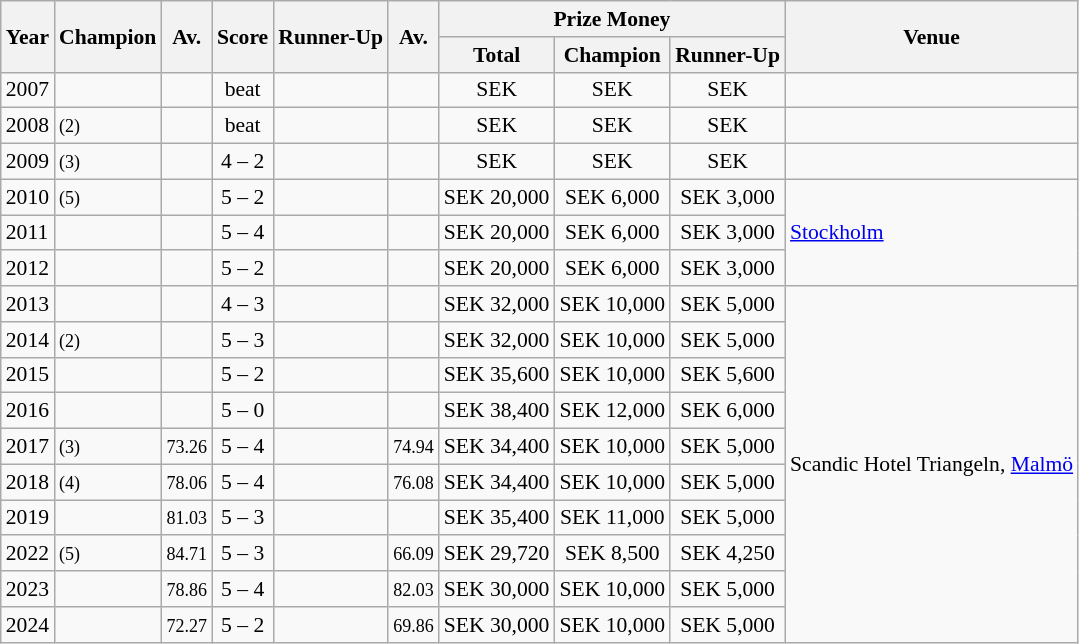<table class="wikitable sortable" style="text-align:left; font-size:90%">
<tr>
<th rowspan="2">Year</th>
<th rowspan="2">Champion</th>
<th rowspan="2">Av.</th>
<th rowspan="2">Score</th>
<th rowspan="2">Runner-Up</th>
<th rowspan="2">Av.</th>
<th colspan="3">Prize Money</th>
<th rowspan="2">Venue</th>
</tr>
<tr>
<th>Total</th>
<th>Champion</th>
<th>Runner-Up</th>
</tr>
<tr>
<td>2007</td>
<td></td>
<td align="center"><small><span></span></small></td>
<td align="center">beat</td>
<td></td>
<td align="center"><small><span></span></small></td>
<td align="center">SEK</td>
<td align="center">SEK</td>
<td align="center">SEK</td>
<td></td>
</tr>
<tr>
<td>2008</td>
<td> <small>(2)</small></td>
<td align="center"><small><span></span></small></td>
<td align="center">beat</td>
<td></td>
<td align="center"><small><span></span></small></td>
<td align="center">SEK</td>
<td align="center">SEK</td>
<td align="center">SEK</td>
<td></td>
</tr>
<tr>
<td>2009</td>
<td> <small>(3)</small></td>
<td align="center"><small><span></span></small></td>
<td align="center">4 – 2</td>
<td></td>
<td align="center"><small><span></span></small></td>
<td align="center">SEK</td>
<td align="center">SEK</td>
<td align="center">SEK</td>
<td></td>
</tr>
<tr>
<td>2010</td>
<td> <small>(5)</small></td>
<td align="center"><small><span></span></small></td>
<td align="center">5 – 2</td>
<td></td>
<td align="center"><small><span></span></small></td>
<td align="center">SEK 20,000</td>
<td align="center">SEK 6,000</td>
<td align="center">SEK 3,000</td>
<td rowspan=3><a href='#'>Stockholm</a></td>
</tr>
<tr>
<td>2011</td>
<td></td>
<td align="center"><small><span></span></small></td>
<td align="center">5 – 4</td>
<td></td>
<td align="center"><small><span></span></small></td>
<td align="center">SEK 20,000</td>
<td align="center">SEK 6,000</td>
<td align="center">SEK 3,000</td>
</tr>
<tr>
<td>2012</td>
<td></td>
<td align="center"><small><span></span></small></td>
<td align="center">5 – 2</td>
<td></td>
<td align="center"><small><span></span></small></td>
<td align="center">SEK 20,000</td>
<td align="center">SEK 6,000</td>
<td align="center">SEK 3,000</td>
</tr>
<tr>
<td>2013</td>
<td></td>
<td align="center"><small><span></span></small></td>
<td align="center">4 – 3</td>
<td></td>
<td align="center"><small><span></span></small></td>
<td align="center">SEK 32,000</td>
<td align="center">SEK 10,000</td>
<td align="center">SEK 5,000</td>
<td rowspan=11>Scandic Hotel Triangeln, <a href='#'>Malmö</a></td>
</tr>
<tr>
<td>2014</td>
<td> <small>(2)</small></td>
<td align="center"><small><span></span></small></td>
<td align="center">5 – 3</td>
<td></td>
<td align="center"><small><span></span></small></td>
<td align="center">SEK 32,000</td>
<td align="center">SEK 10,000</td>
<td align="center">SEK 5,000</td>
</tr>
<tr>
<td>2015</td>
<td></td>
<td align="center"><small><span></span></small></td>
<td align="center">5 – 2</td>
<td></td>
<td align="center"><small><span></span></small></td>
<td align="center">SEK 35,600</td>
<td align="center">SEK 10,000</td>
<td align="center">SEK 5,600</td>
</tr>
<tr>
<td>2016</td>
<td></td>
<td align="center"><small><span></span></small></td>
<td align="center">5 – 0</td>
<td></td>
<td align="center"><small><span></span></small></td>
<td align="center">SEK 38,400</td>
<td align="center">SEK 12,000</td>
<td align="center">SEK 6,000</td>
</tr>
<tr>
<td>2017</td>
<td> <small>(3)</small></td>
<td align="center"><small><span>73.26</span></small></td>
<td align="center">5 – 4</td>
<td></td>
<td align="center"><small><span>74.94</span></small></td>
<td align="center">SEK 34,400</td>
<td align="center">SEK 10,000</td>
<td align="center">SEK 5,000</td>
</tr>
<tr>
<td>2018</td>
<td> <small>(4)</small></td>
<td align="center"><small><span>78.06</span></small></td>
<td align="center">5 – 4</td>
<td></td>
<td align="center"><small><span>76.08</span></small></td>
<td align="center">SEK 34,400</td>
<td align="center">SEK 10,000</td>
<td align="center">SEK 5,000</td>
</tr>
<tr>
<td>2019</td>
<td></td>
<td align="center"><small><span>81.03</span></small></td>
<td align="center">5 – 3</td>
<td></td>
<td align="center"><small><span></span></small></td>
<td align="center">SEK 35,400</td>
<td align="center">SEK 11,000</td>
<td align="center">SEK 5,000</td>
</tr>
<tr>
<td>2022</td>
<td> <small>(5)</small></td>
<td align="center"><small><span>84.71</span></small></td>
<td align="center">5 – 3</td>
<td></td>
<td align="center"><small><span>66.09</span></small></td>
<td align="center">SEK 29,720</td>
<td align="center">SEK 8,500</td>
<td align="center">SEK 4,250</td>
</tr>
<tr>
<td>2023</td>
<td></td>
<td align="center"><small><span>78.86</span></small></td>
<td align="center">5 – 4</td>
<td></td>
<td align="center"><small><span>82.03</span></small></td>
<td align="center">SEK 30,000</td>
<td align="center">SEK 10,000</td>
<td align="center">SEK 5,000</td>
</tr>
<tr>
<td>2024</td>
<td></td>
<td align="center"><small><span>72.27</span></small></td>
<td align="center">5 – 2</td>
<td></td>
<td align="center"><small><span>69.86</span></small></td>
<td align="center">SEK 30,000</td>
<td align="center">SEK 10,000</td>
<td align="center">SEK 5,000</td>
</tr>
</table>
